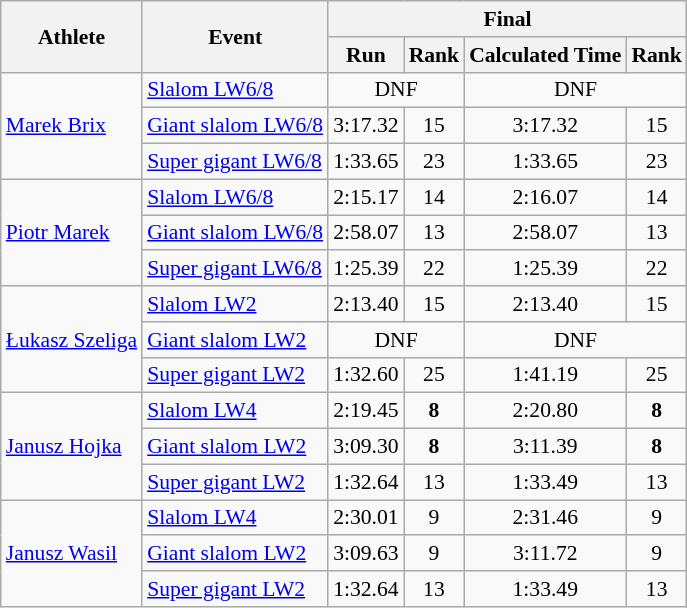<table class="wikitable" style="font-size:90%">
<tr>
<th rowspan="2">Athlete</th>
<th rowspan="2">Event</th>
<th colspan="4">Final</th>
</tr>
<tr>
<th>Run</th>
<th>Rank</th>
<th>Calculated Time</th>
<th>Rank</th>
</tr>
<tr>
<td rowspan=3><a href='#'>Marek Brix</a></td>
<td><a href='#'>Slalom LW6/8</a></td>
<td align="center" colspan=2>DNF</td>
<td align="center" colspan=2>DNF</td>
</tr>
<tr>
<td><a href='#'>Giant slalom LW6/8</a></td>
<td align="center">3:17.32</td>
<td align="center">15</td>
<td align="center">3:17.32</td>
<td align="center">15</td>
</tr>
<tr>
<td><a href='#'>Super gigant LW6/8</a></td>
<td align="center">1:33.65</td>
<td align="center">23</td>
<td align="center">1:33.65</td>
<td align="center">23</td>
</tr>
<tr>
<td rowspan=3><a href='#'>Piotr Marek</a></td>
<td><a href='#'>Slalom LW6/8</a></td>
<td align="center">2:15.17</td>
<td align="center">14</td>
<td align="center">2:16.07</td>
<td align="center">14</td>
</tr>
<tr>
<td><a href='#'>Giant slalom LW6/8</a></td>
<td align="center">2:58.07</td>
<td align="center">13</td>
<td align="center">2:58.07</td>
<td align="center">13</td>
</tr>
<tr>
<td><a href='#'>Super gigant LW6/8</a></td>
<td align="center">1:25.39</td>
<td align="center">22</td>
<td align="center">1:25.39</td>
<td align="center">22</td>
</tr>
<tr>
<td rowspan=3><a href='#'>Łukasz Szeliga</a></td>
<td><a href='#'>Slalom LW2</a></td>
<td align="center">2:13.40</td>
<td align="center">15</td>
<td align="center">2:13.40</td>
<td align="center">15</td>
</tr>
<tr>
<td><a href='#'>Giant slalom LW2</a></td>
<td align="center" colspan=2>DNF</td>
<td align="center" colspan=2>DNF</td>
</tr>
<tr>
<td><a href='#'>Super gigant LW2</a></td>
<td align="center">1:32.60</td>
<td align="center">25</td>
<td align="center">1:41.19</td>
<td align="center">25</td>
</tr>
<tr>
<td rowspan=3><a href='#'>Janusz Hojka</a></td>
<td><a href='#'>Slalom LW4</a></td>
<td align="center">2:19.45</td>
<td align="center"><strong>8</strong></td>
<td align="center">2:20.80</td>
<td align="center"><strong>8</strong></td>
</tr>
<tr>
<td><a href='#'>Giant slalom LW2</a></td>
<td align="center">3:09.30</td>
<td align="center"><strong>8</strong></td>
<td align="center">3:11.39</td>
<td align="center"><strong>8</strong></td>
</tr>
<tr>
<td><a href='#'>Super gigant LW2</a></td>
<td align="center">1:32.64</td>
<td align="center">13</td>
<td align="center">1:33.49</td>
<td align="center">13</td>
</tr>
<tr>
<td rowspan=3><a href='#'>Janusz Wasil</a></td>
<td><a href='#'>Slalom LW4</a></td>
<td align="center">2:30.01</td>
<td align="center">9</td>
<td align="center">2:31.46</td>
<td align="center">9</td>
</tr>
<tr>
<td><a href='#'>Giant slalom LW2</a></td>
<td align="center">3:09.63</td>
<td align="center">9</td>
<td align="center">3:11.72</td>
<td align="center">9</td>
</tr>
<tr>
<td><a href='#'>Super gigant LW2</a></td>
<td align="center">1:32.64</td>
<td align="center">13</td>
<td align="center">1:33.49</td>
<td align="center">13</td>
</tr>
</table>
